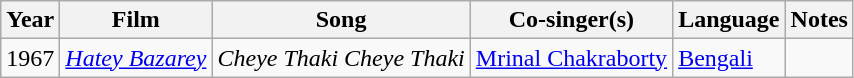<table class="sortable wikitable">
<tr>
<th>Year</th>
<th>Film</th>
<th>Song</th>
<th>Co-singer(s)</th>
<th>Language</th>
<th>Notes</th>
</tr>
<tr>
<td rowspan="1">1967</td>
<td><em><a href='#'>Hatey Bazarey</a></em></td>
<td><em>Cheye Thaki Cheye Thaki</em></td>
<td><a href='#'>Mrinal Chakraborty</a></td>
<td><a href='#'>Bengali</a></td>
<td></td>
</tr>
</table>
